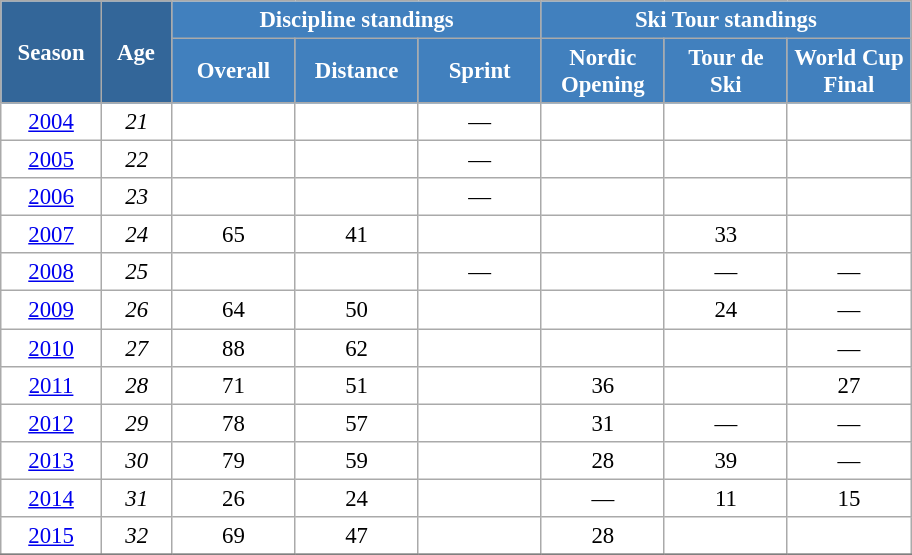<table class="wikitable" style="font-size:95%; text-align:center; border:grey solid 1px; border-collapse:collapse; background:#ffffff;">
<tr>
<th style="background-color:#369; color:white; width:60px;" rowspan="2"> Season </th>
<th style="background-color:#369; color:white; width:40px;" rowspan="2"> Age </th>
<th style="background-color:#4180be; color:white;" colspan="3">Discipline standings</th>
<th style="background-color:#4180be; color:white;" colspan="3">Ski Tour standings</th>
</tr>
<tr>
<th style="background-color:#4180be; color:white; width:75px;">Overall</th>
<th style="background-color:#4180be; color:white; width:75px;">Distance</th>
<th style="background-color:#4180be; color:white; width:75px;">Sprint</th>
<th style="background-color:#4180be; color:white; width:75px;">Nordic<br>Opening</th>
<th style="background-color:#4180be; color:white; width:75px;">Tour de<br>Ski</th>
<th style="background-color:#4180be; color:white; width:75px;">World Cup<br>Final</th>
</tr>
<tr>
<td><a href='#'>2004</a></td>
<td><em>21</em></td>
<td></td>
<td></td>
<td>—</td>
<td></td>
<td></td>
<td></td>
</tr>
<tr>
<td><a href='#'>2005</a></td>
<td><em>22</em></td>
<td></td>
<td></td>
<td>—</td>
<td></td>
<td></td>
<td></td>
</tr>
<tr>
<td><a href='#'>2006</a></td>
<td><em>23</em></td>
<td></td>
<td></td>
<td>—</td>
<td></td>
<td></td>
<td></td>
</tr>
<tr>
<td><a href='#'>2007</a></td>
<td><em>24</em></td>
<td>65</td>
<td>41</td>
<td></td>
<td></td>
<td>33</td>
<td></td>
</tr>
<tr>
<td><a href='#'>2008</a></td>
<td><em>25</em></td>
<td></td>
<td></td>
<td>—</td>
<td></td>
<td>—</td>
<td>—</td>
</tr>
<tr>
<td><a href='#'>2009</a></td>
<td><em>26</em></td>
<td>64</td>
<td>50</td>
<td></td>
<td></td>
<td>24</td>
<td>—</td>
</tr>
<tr>
<td><a href='#'>2010</a></td>
<td><em>27</em></td>
<td>88</td>
<td>62</td>
<td></td>
<td></td>
<td></td>
<td>—</td>
</tr>
<tr>
<td><a href='#'>2011</a></td>
<td><em>28</em></td>
<td>71</td>
<td>51</td>
<td></td>
<td>36</td>
<td></td>
<td>27</td>
</tr>
<tr>
<td><a href='#'>2012</a></td>
<td><em>29</em></td>
<td>78</td>
<td>57</td>
<td></td>
<td>31</td>
<td>—</td>
<td>—</td>
</tr>
<tr>
<td><a href='#'>2013</a></td>
<td><em>30</em></td>
<td>79</td>
<td>59</td>
<td></td>
<td>28</td>
<td>39</td>
<td>—</td>
</tr>
<tr>
<td><a href='#'>2014</a></td>
<td><em>31</em></td>
<td>26</td>
<td>24</td>
<td></td>
<td>—</td>
<td>11</td>
<td>15</td>
</tr>
<tr>
<td><a href='#'>2015</a></td>
<td><em>32</em></td>
<td>69</td>
<td>47</td>
<td></td>
<td>28</td>
<td></td>
<td></td>
</tr>
<tr>
</tr>
</table>
